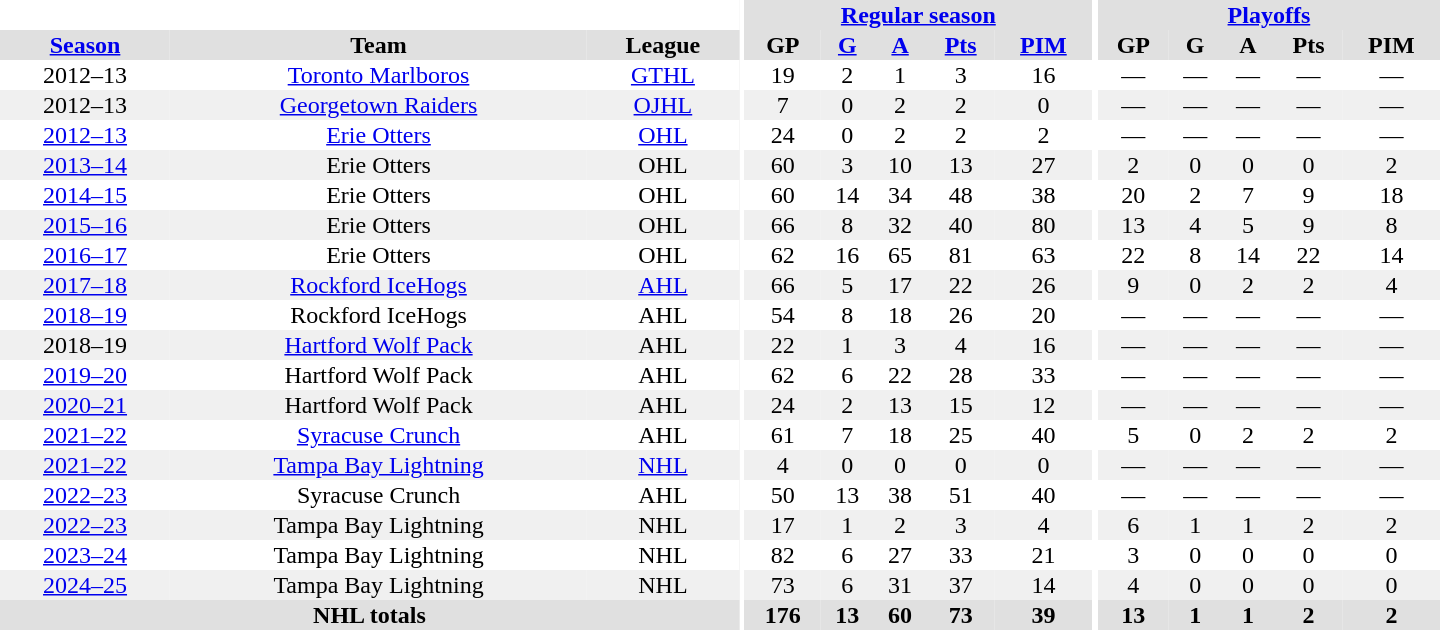<table border="0" cellpadding="1" cellspacing="0" style="text-align:center; width:60em">
<tr bgcolor="#e0e0e0">
<th colspan="3" bgcolor="#ffffff"></th>
<th rowspan="99" bgcolor="#ffffff"></th>
<th colspan="5"><a href='#'>Regular season</a></th>
<th rowspan="99" bgcolor="#ffffff"></th>
<th colspan="5"><a href='#'>Playoffs</a></th>
</tr>
<tr bgcolor="#e0e0e0">
<th><a href='#'>Season</a></th>
<th>Team</th>
<th>League</th>
<th>GP</th>
<th><a href='#'>G</a></th>
<th><a href='#'>A</a></th>
<th><a href='#'>Pts</a></th>
<th><a href='#'>PIM</a></th>
<th>GP</th>
<th>G</th>
<th>A</th>
<th>Pts</th>
<th>PIM</th>
</tr>
<tr>
<td>2012–13</td>
<td><a href='#'>Toronto Marlboros</a></td>
<td><a href='#'>GTHL</a></td>
<td>19</td>
<td>2</td>
<td>1</td>
<td>3</td>
<td>16</td>
<td>—</td>
<td>—</td>
<td>—</td>
<td>—</td>
<td>—</td>
</tr>
<tr bgcolor="#f0f0f0">
<td>2012–13</td>
<td><a href='#'>Georgetown Raiders</a></td>
<td><a href='#'>OJHL</a></td>
<td>7</td>
<td>0</td>
<td>2</td>
<td>2</td>
<td>0</td>
<td>—</td>
<td>—</td>
<td>—</td>
<td>—</td>
<td>—</td>
</tr>
<tr>
<td><a href='#'>2012–13</a></td>
<td><a href='#'>Erie Otters</a></td>
<td><a href='#'>OHL</a></td>
<td>24</td>
<td>0</td>
<td>2</td>
<td>2</td>
<td>2</td>
<td>—</td>
<td>—</td>
<td>—</td>
<td>—</td>
<td>—</td>
</tr>
<tr bgcolor="#f0f0f0">
<td><a href='#'>2013–14</a></td>
<td>Erie Otters</td>
<td>OHL</td>
<td>60</td>
<td>3</td>
<td>10</td>
<td>13</td>
<td>27</td>
<td>2</td>
<td>0</td>
<td>0</td>
<td>0</td>
<td>2</td>
</tr>
<tr>
<td><a href='#'>2014–15</a></td>
<td>Erie Otters</td>
<td>OHL</td>
<td>60</td>
<td>14</td>
<td>34</td>
<td>48</td>
<td>38</td>
<td>20</td>
<td>2</td>
<td>7</td>
<td>9</td>
<td>18</td>
</tr>
<tr bgcolor="#f0f0f0">
<td><a href='#'>2015–16</a></td>
<td>Erie Otters</td>
<td>OHL</td>
<td>66</td>
<td>8</td>
<td>32</td>
<td>40</td>
<td>80</td>
<td>13</td>
<td>4</td>
<td>5</td>
<td>9</td>
<td>8</td>
</tr>
<tr>
<td><a href='#'>2016–17</a></td>
<td>Erie Otters</td>
<td>OHL</td>
<td>62</td>
<td>16</td>
<td>65</td>
<td>81</td>
<td>63</td>
<td>22</td>
<td>8</td>
<td>14</td>
<td>22</td>
<td>14</td>
</tr>
<tr bgcolor="#f0f0f0">
<td><a href='#'>2017–18</a></td>
<td><a href='#'>Rockford IceHogs</a></td>
<td><a href='#'>AHL</a></td>
<td>66</td>
<td>5</td>
<td>17</td>
<td>22</td>
<td>26</td>
<td>9</td>
<td>0</td>
<td>2</td>
<td>2</td>
<td>4</td>
</tr>
<tr>
<td><a href='#'>2018–19</a></td>
<td>Rockford IceHogs</td>
<td>AHL</td>
<td>54</td>
<td>8</td>
<td>18</td>
<td>26</td>
<td>20</td>
<td>—</td>
<td>—</td>
<td>—</td>
<td>—</td>
<td>—</td>
</tr>
<tr bgcolor="#f0f0f0">
<td>2018–19</td>
<td><a href='#'>Hartford Wolf Pack</a></td>
<td>AHL</td>
<td>22</td>
<td>1</td>
<td>3</td>
<td>4</td>
<td>16</td>
<td>—</td>
<td>—</td>
<td>—</td>
<td>—</td>
<td>—</td>
</tr>
<tr>
<td><a href='#'>2019–20</a></td>
<td>Hartford Wolf Pack</td>
<td>AHL</td>
<td>62</td>
<td>6</td>
<td>22</td>
<td>28</td>
<td>33</td>
<td>—</td>
<td>—</td>
<td>—</td>
<td>—</td>
<td>—</td>
</tr>
<tr bgcolor="#f0f0f0">
<td><a href='#'>2020–21</a></td>
<td>Hartford Wolf Pack</td>
<td>AHL</td>
<td>24</td>
<td>2</td>
<td>13</td>
<td>15</td>
<td>12</td>
<td>—</td>
<td>—</td>
<td>—</td>
<td>—</td>
<td>—</td>
</tr>
<tr>
<td><a href='#'>2021–22</a></td>
<td><a href='#'>Syracuse Crunch</a></td>
<td>AHL</td>
<td>61</td>
<td>7</td>
<td>18</td>
<td>25</td>
<td>40</td>
<td>5</td>
<td>0</td>
<td>2</td>
<td>2</td>
<td>2</td>
</tr>
<tr bgcolor="#f0f0f0">
<td><a href='#'>2021–22</a></td>
<td><a href='#'>Tampa Bay Lightning</a></td>
<td><a href='#'>NHL</a></td>
<td>4</td>
<td>0</td>
<td>0</td>
<td>0</td>
<td>0</td>
<td>—</td>
<td>—</td>
<td>—</td>
<td>—</td>
<td>—</td>
</tr>
<tr>
<td><a href='#'>2022–23</a></td>
<td>Syracuse Crunch</td>
<td>AHL</td>
<td>50</td>
<td>13</td>
<td>38</td>
<td>51</td>
<td>40</td>
<td>—</td>
<td>—</td>
<td>—</td>
<td>—</td>
<td>—</td>
</tr>
<tr bgcolor="#f0f0f0">
<td><a href='#'>2022–23</a></td>
<td>Tampa Bay Lightning</td>
<td>NHL</td>
<td>17</td>
<td>1</td>
<td>2</td>
<td>3</td>
<td>4</td>
<td>6</td>
<td>1</td>
<td>1</td>
<td>2</td>
<td>2</td>
</tr>
<tr>
<td><a href='#'>2023–24</a></td>
<td>Tampa Bay Lightning</td>
<td>NHL</td>
<td>82</td>
<td>6</td>
<td>27</td>
<td>33</td>
<td>21</td>
<td>3</td>
<td>0</td>
<td>0</td>
<td>0</td>
<td>0</td>
</tr>
<tr bgcolor="#f0f0f0">
<td><a href='#'>2024–25</a></td>
<td>Tampa Bay Lightning</td>
<td>NHL</td>
<td>73</td>
<td>6</td>
<td>31</td>
<td>37</td>
<td>14</td>
<td>4</td>
<td>0</td>
<td>0</td>
<td>0</td>
<td>0</td>
</tr>
<tr bgcolor="#e0e0e0">
<th colspan="3">NHL totals</th>
<th>176</th>
<th>13</th>
<th>60</th>
<th>73</th>
<th>39</th>
<th>13</th>
<th>1</th>
<th>1</th>
<th>2</th>
<th>2</th>
</tr>
</table>
